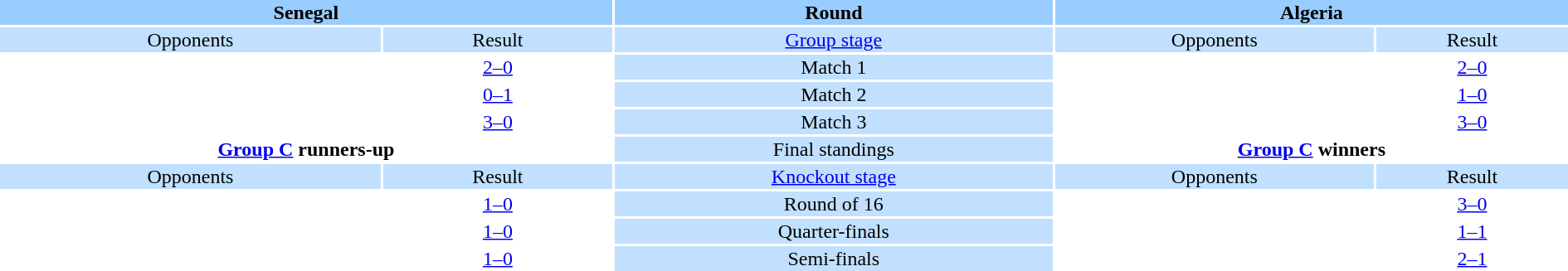<table style="width:100%; text-align:center;">
<tr style="vertical-align:top; background:#99CCFF;">
<th colspan="2">Senegal</th>
<th>Round</th>
<th colspan="2">Algeria</th>
</tr>
<tr style="vertical-align:top; background:#C1E0FF;">
<td>Opponents</td>
<td>Result</td>
<td><a href='#'>Group stage</a></td>
<td>Opponents</td>
<td>Result</td>
</tr>
<tr>
<td style="text-align:left;"></td>
<td><a href='#'>2–0</a></td>
<td style="background:#C1E0FF;">Match 1</td>
<td style="text-align:left;"></td>
<td><a href='#'>2–0</a></td>
</tr>
<tr>
<td style="text-align:left;"></td>
<td><a href='#'>0–1</a></td>
<td style="background:#C1E0FF;">Match 2</td>
<td style="text-align:left;"></td>
<td><a href='#'>1–0</a></td>
</tr>
<tr>
<td style="text-align:left;"></td>
<td><a href='#'>3–0</a></td>
<td style="background:#C1E0FF;">Match 3</td>
<td style="text-align:left;"></td>
<td><a href='#'>3–0</a></td>
</tr>
<tr>
<td colspan="2" style="text-align:center;"><strong><a href='#'>Group C</a> runners-up</strong><br></td>
<td style="background:#C1E0FF;">Final standings</td>
<td colspan="2" style="text-align:center;"><strong><a href='#'>Group C</a> winners</strong><br></td>
</tr>
<tr style="vertical-align:top; background:#C1E0FF;">
<td>Opponents</td>
<td>Result</td>
<td><a href='#'>Knockout stage</a></td>
<td>Opponents</td>
<td>Result</td>
</tr>
<tr>
<td style="text-align:left;"></td>
<td><a href='#'>1–0</a></td>
<td style="background:#C1E0FF;">Round of 16</td>
<td style="text-align:left;"></td>
<td><a href='#'>3–0</a></td>
</tr>
<tr>
<td style="text-align:left;"></td>
<td><a href='#'>1–0</a></td>
<td style="background:#C1E0FF;">Quarter-finals</td>
<td style="text-align:left;"></td>
<td><a href='#'>1–1</a>  </td>
</tr>
<tr>
<td style="text-align:left;"></td>
<td><a href='#'>1–0</a> </td>
<td style="background:#C1E0FF;">Semi-finals</td>
<td style="text-align:left;"></td>
<td><a href='#'>2–1</a></td>
</tr>
</table>
